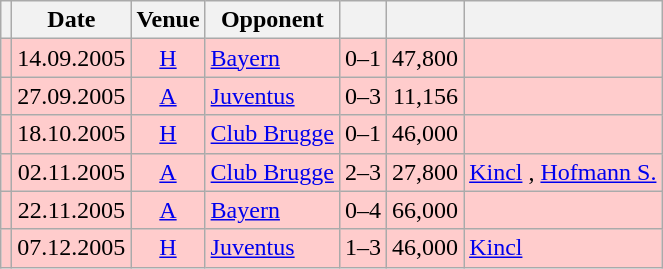<table class="wikitable" Style="text-align: center">
<tr>
<th></th>
<th>Date</th>
<th>Venue</th>
<th>Opponent</th>
<th></th>
<th></th>
<th></th>
</tr>
<tr style="background:#fcc">
<td></td>
<td>14.09.2005</td>
<td><a href='#'>H</a></td>
<td align="left"><a href='#'>Bayern</a> </td>
<td>0–1</td>
<td align="right">47,800</td>
<td align="left"></td>
</tr>
<tr style="background:#fcc">
<td></td>
<td>27.09.2005</td>
<td><a href='#'>A</a></td>
<td align="left"><a href='#'>Juventus</a> </td>
<td>0–3</td>
<td align="right">11,156</td>
<td align="left"></td>
</tr>
<tr style="background:#fcc">
<td></td>
<td>18.10.2005</td>
<td><a href='#'>H</a></td>
<td align="left"><a href='#'>Club Brugge</a> </td>
<td>0–1</td>
<td align="right">46,000</td>
<td align="left"></td>
</tr>
<tr style="background:#fcc">
<td></td>
<td>02.11.2005</td>
<td><a href='#'>A</a></td>
<td align="left"><a href='#'>Club Brugge</a> </td>
<td>2–3</td>
<td align="right">27,800</td>
<td align="left"><a href='#'>Kincl</a> , <a href='#'>Hofmann S.</a> </td>
</tr>
<tr style="background:#fcc">
<td></td>
<td>22.11.2005</td>
<td><a href='#'>A</a></td>
<td align="left"><a href='#'>Bayern</a> </td>
<td>0–4</td>
<td align="right">66,000</td>
<td align="left"></td>
</tr>
<tr style="background:#fcc">
<td></td>
<td>07.12.2005</td>
<td><a href='#'>H</a></td>
<td align="left"><a href='#'>Juventus</a> </td>
<td>1–3</td>
<td align="right">46,000</td>
<td align="left"><a href='#'>Kincl</a> </td>
</tr>
</table>
